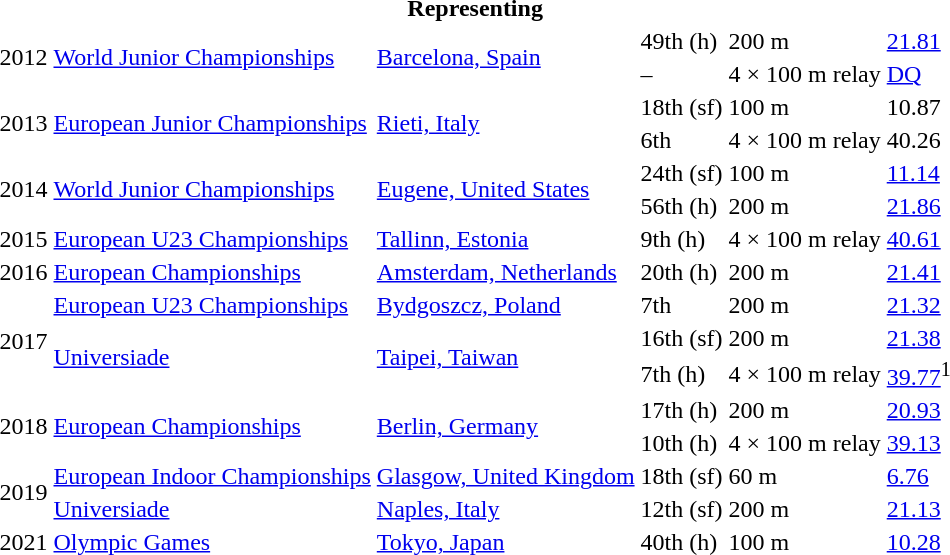<table>
<tr>
<th colspan="6">Representing </th>
</tr>
<tr>
<td rowspan=2>2012</td>
<td rowspan=2><a href='#'>World Junior Championships</a></td>
<td rowspan=2><a href='#'>Barcelona, Spain</a></td>
<td>49th (h)</td>
<td>200 m</td>
<td><a href='#'>21.81</a></td>
</tr>
<tr>
<td>–</td>
<td>4 × 100 m relay</td>
<td><a href='#'>DQ</a></td>
</tr>
<tr>
<td rowspan=2>2013</td>
<td rowspan=2><a href='#'>European Junior Championships</a></td>
<td rowspan=2><a href='#'>Rieti, Italy</a></td>
<td>18th (sf)</td>
<td>100 m</td>
<td>10.87</td>
</tr>
<tr>
<td>6th</td>
<td>4 × 100 m relay</td>
<td>40.26</td>
</tr>
<tr>
<td rowspan=2>2014</td>
<td rowspan=2><a href='#'>World Junior Championships</a></td>
<td rowspan=2><a href='#'>Eugene, United States</a></td>
<td>24th (sf)</td>
<td>100 m</td>
<td><a href='#'>11.14</a></td>
</tr>
<tr>
<td>56th (h)</td>
<td>200 m</td>
<td><a href='#'>21.86</a></td>
</tr>
<tr>
<td>2015</td>
<td><a href='#'>European U23 Championships</a></td>
<td><a href='#'>Tallinn, Estonia</a></td>
<td>9th (h)</td>
<td>4 × 100 m relay</td>
<td><a href='#'>40.61</a></td>
</tr>
<tr>
<td>2016</td>
<td><a href='#'>European Championships</a></td>
<td><a href='#'>Amsterdam, Netherlands</a></td>
<td>20th (h)</td>
<td>200 m</td>
<td><a href='#'>21.41</a></td>
</tr>
<tr>
<td rowspan=3>2017</td>
<td><a href='#'>European U23 Championships</a></td>
<td><a href='#'>Bydgoszcz, Poland</a></td>
<td>7th</td>
<td>200 m</td>
<td><a href='#'>21.32</a></td>
</tr>
<tr>
<td rowspan=2><a href='#'>Universiade</a></td>
<td rowspan=2><a href='#'>Taipei, Taiwan</a></td>
<td>16th (sf)</td>
<td>200 m</td>
<td><a href='#'>21.38</a></td>
</tr>
<tr>
<td>7th (h)</td>
<td>4 × 100 m relay</td>
<td><a href='#'>39.77</a><sup>1</sup></td>
</tr>
<tr>
<td rowspan=2>2018</td>
<td rowspan=2><a href='#'>European Championships</a></td>
<td rowspan=2><a href='#'>Berlin, Germany</a></td>
<td>17th (h)</td>
<td>200 m</td>
<td><a href='#'>20.93</a></td>
</tr>
<tr>
<td>10th (h)</td>
<td>4 × 100 m relay</td>
<td><a href='#'>39.13</a></td>
</tr>
<tr>
<td rowspan=2>2019</td>
<td><a href='#'>European Indoor Championships</a></td>
<td><a href='#'>Glasgow, United Kingdom</a></td>
<td>18th (sf)</td>
<td>60 m</td>
<td><a href='#'>6.76</a></td>
</tr>
<tr>
<td><a href='#'>Universiade</a></td>
<td><a href='#'>Naples, Italy</a></td>
<td>12th (sf)</td>
<td>200 m</td>
<td><a href='#'>21.13</a></td>
</tr>
<tr>
<td>2021</td>
<td><a href='#'>Olympic Games</a></td>
<td><a href='#'>Tokyo, Japan</a></td>
<td>40th (h)</td>
<td>100 m</td>
<td><a href='#'>10.28</a></td>
</tr>
</table>
